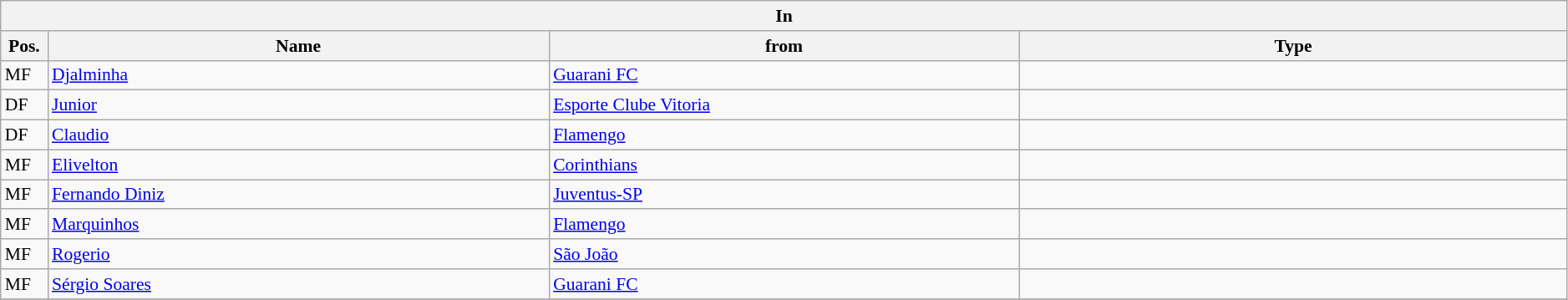<table class="wikitable" style="font-size:90%;width:99%;">
<tr>
<th colspan="4">In</th>
</tr>
<tr>
<th width=3%>Pos.</th>
<th width=32%>Name</th>
<th width=30%>from</th>
<th width=35%>Type</th>
</tr>
<tr>
<td>MF</td>
<td><a href='#'>Djalminha</a></td>
<td><a href='#'>Guarani FC</a></td>
<td></td>
</tr>
<tr>
<td>DF</td>
<td><a href='#'>Junior</a></td>
<td><a href='#'>Esporte Clube Vitoria</a></td>
<td></td>
</tr>
<tr>
<td>DF</td>
<td><a href='#'>Claudio</a></td>
<td><a href='#'>Flamengo</a></td>
<td></td>
</tr>
<tr>
<td>MF</td>
<td><a href='#'>Elivelton</a></td>
<td><a href='#'>Corinthians</a></td>
<td></td>
</tr>
<tr>
<td>MF</td>
<td><a href='#'>Fernando Diniz</a></td>
<td><a href='#'>Juventus-SP</a></td>
<td></td>
</tr>
<tr>
<td>MF</td>
<td><a href='#'>Marquinhos</a></td>
<td><a href='#'>Flamengo</a></td>
<td></td>
</tr>
<tr>
<td>MF</td>
<td><a href='#'>Rogerio</a></td>
<td><a href='#'>São João</a></td>
<td></td>
</tr>
<tr>
<td>MF</td>
<td><a href='#'>Sérgio Soares</a></td>
<td><a href='#'>Guarani FC</a></td>
<td></td>
</tr>
<tr>
</tr>
</table>
